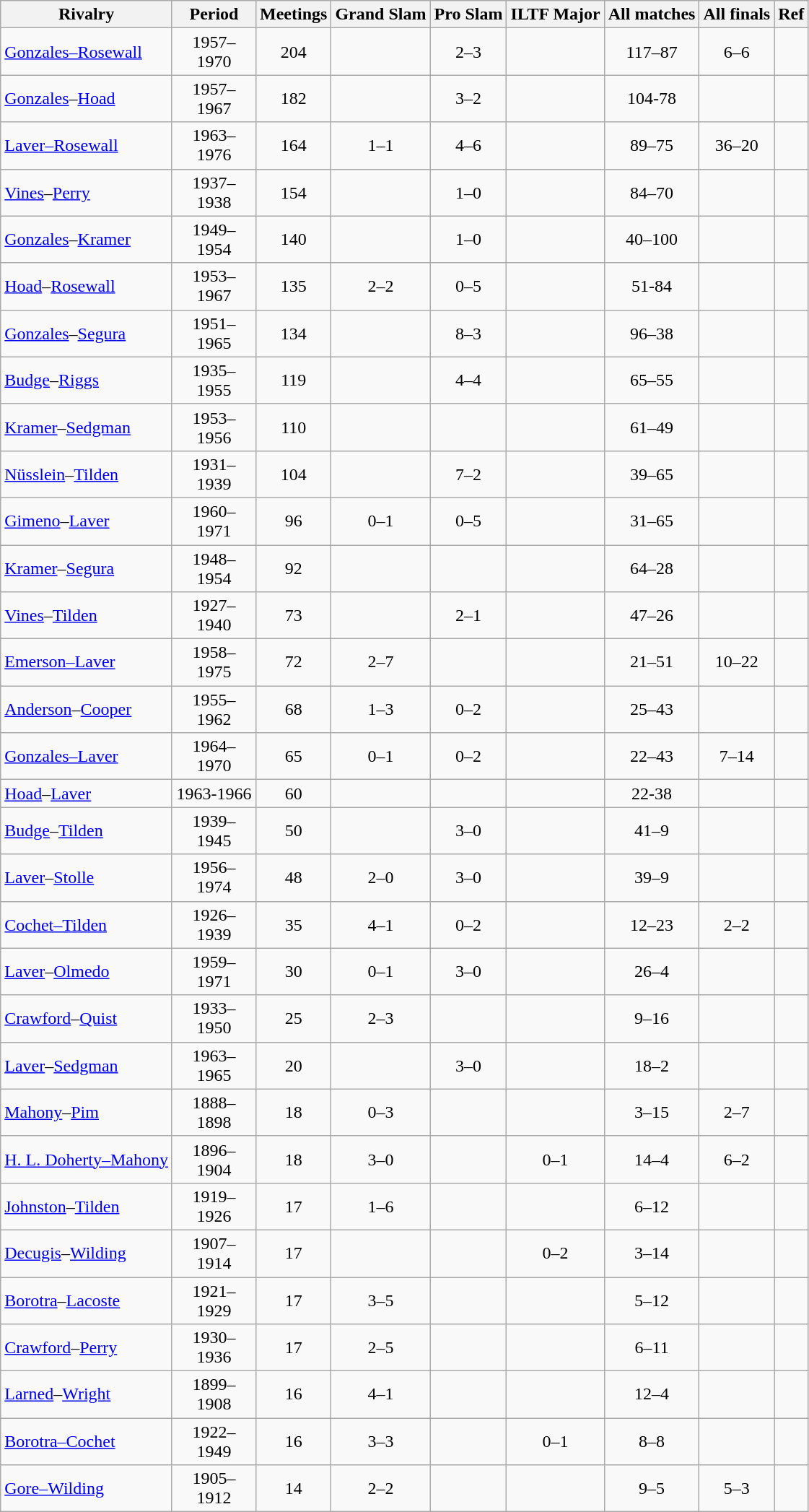<table class="sortable mw-datatable wikitable" style="text-align:center;">
<tr>
<th>Rivalry</th>
<th width=70>Period</th>
<th>Meetings</th>
<th>Grand Slam</th>
<th>Pro Slam</th>
<th>ILTF Major</th>
<th>All matches</th>
<th>All finals</th>
<th>Ref</th>
</tr>
<tr>
<td align=left><a href='#'>Gonzales–Rosewall</a></td>
<td>1957–1970</td>
<td>204</td>
<td></td>
<td>2–3</td>
<td></td>
<td>117–87</td>
<td>6–6</td>
<td></td>
</tr>
<tr>
<td align=left><a href='#'>Gonzales</a>–<a href='#'>Hoad</a></td>
<td>1957–1967</td>
<td>182</td>
<td></td>
<td>3–2</td>
<td></td>
<td>104-78</td>
<td></td>
<td></td>
</tr>
<tr>
<td align=left><a href='#'>Laver–Rosewall</a></td>
<td>1963–1976</td>
<td>164</td>
<td>1–1</td>
<td>4–6</td>
<td></td>
<td>89–75</td>
<td>36–20</td>
<td></td>
</tr>
<tr>
<td align=left><a href='#'>Vines</a>–<a href='#'>Perry</a></td>
<td>1937–1938</td>
<td>154</td>
<td></td>
<td>1–0</td>
<td></td>
<td>84–70</td>
<td></td>
<td></td>
</tr>
<tr>
<td align=left><a href='#'>Gonzales</a>–<a href='#'>Kramer</a></td>
<td>1949–1954</td>
<td>140</td>
<td></td>
<td>1–0</td>
<td></td>
<td>40–100</td>
<td></td>
<td></td>
</tr>
<tr>
<td align=left><a href='#'>Hoad</a>–<a href='#'>Rosewall</a></td>
<td>1953–1967</td>
<td>135</td>
<td>2–2</td>
<td>0–5</td>
<td></td>
<td>51-84</td>
<td></td>
<td></td>
</tr>
<tr>
<td align=left><a href='#'>Gonzales</a>–<a href='#'>Segura</a></td>
<td>1951–1965</td>
<td>134</td>
<td></td>
<td>8–3</td>
<td></td>
<td>96–38</td>
<td></td>
<td></td>
</tr>
<tr>
<td align=left><a href='#'>Budge</a>–<a href='#'>Riggs</a></td>
<td>1935–1955</td>
<td>119</td>
<td></td>
<td>4–4</td>
<td></td>
<td>65–55</td>
<td></td>
<td></td>
</tr>
<tr>
<td align=left><a href='#'>Kramer</a>–<a href='#'>Sedgman</a></td>
<td>1953–1956</td>
<td>110</td>
<td></td>
<td></td>
<td></td>
<td>61–49</td>
<td></td>
<td></td>
</tr>
<tr>
<td align=left><a href='#'>Nüsslein</a>–<a href='#'>Tilden</a></td>
<td>1931–1939</td>
<td>104</td>
<td></td>
<td>7–2</td>
<td></td>
<td>39–65</td>
<td></td>
<td></td>
</tr>
<tr>
<td align=left><a href='#'>Gimeno</a>–<a href='#'>Laver</a></td>
<td>1960–1971</td>
<td>96</td>
<td>0–1</td>
<td>0–5</td>
<td></td>
<td>31–65</td>
<td></td>
<td></td>
</tr>
<tr>
<td align=left><a href='#'>Kramer</a>–<a href='#'>Segura</a></td>
<td>1948–1954</td>
<td>92</td>
<td></td>
<td></td>
<td></td>
<td>64–28</td>
<td></td>
<td></td>
</tr>
<tr>
<td align=left><a href='#'>Vines</a>–<a href='#'>Tilden</a></td>
<td>1927–1940</td>
<td>73</td>
<td></td>
<td>2–1</td>
<td></td>
<td>47–26</td>
<td></td>
<td></td>
</tr>
<tr>
<td align=left><a href='#'>Emerson–Laver</a></td>
<td>1958–1975</td>
<td>72</td>
<td>2–7</td>
<td></td>
<td></td>
<td>21–51</td>
<td>10–22</td>
<td></td>
</tr>
<tr>
<td align=left><a href='#'>Anderson</a>–<a href='#'>Cooper</a></td>
<td>1955–1962</td>
<td>68</td>
<td>1–3</td>
<td>0–2</td>
<td></td>
<td>25–43</td>
<td></td>
<td></td>
</tr>
<tr>
<td align=left><a href='#'>Gonzales–Laver</a></td>
<td>1964–1970</td>
<td>65</td>
<td>0–1</td>
<td>0–2</td>
<td></td>
<td>22–43</td>
<td>7–14</td>
<td></td>
</tr>
<tr>
<td align=left><a href='#'>Hoad</a>–<a href='#'>Laver</a></td>
<td>1963-1966</td>
<td>60</td>
<td></td>
<td></td>
<td></td>
<td>22-38</td>
<td></td>
<td></td>
</tr>
<tr>
<td align=left><a href='#'>Budge</a>–<a href='#'>Tilden</a></td>
<td>1939–1945</td>
<td>50</td>
<td></td>
<td>3–0</td>
<td></td>
<td>41–9</td>
<td></td>
<td></td>
</tr>
<tr>
<td align=left><a href='#'>Laver</a>–<a href='#'>Stolle</a></td>
<td>1956–1974</td>
<td>48</td>
<td>2–0</td>
<td>3–0</td>
<td></td>
<td>39–9</td>
<td></td>
<td></td>
</tr>
<tr>
<td align=left><a href='#'>Cochet–Tilden</a></td>
<td>1926–1939</td>
<td>35</td>
<td>4–1</td>
<td>0–2</td>
<td></td>
<td>12–23</td>
<td>2–2</td>
<td></td>
</tr>
<tr>
<td align=left><a href='#'>Laver</a>–<a href='#'>Olmedo</a></td>
<td>1959–1971</td>
<td>30</td>
<td>0–1</td>
<td>3–0</td>
<td></td>
<td>26–4</td>
<td></td>
<td></td>
</tr>
<tr>
<td align=left><a href='#'>Crawford</a>–<a href='#'>Quist</a></td>
<td>1933–1950</td>
<td>25</td>
<td>2–3</td>
<td></td>
<td></td>
<td>9–16</td>
<td></td>
<td></td>
</tr>
<tr>
<td align=left><a href='#'>Laver</a>–<a href='#'>Sedgman</a></td>
<td>1963–1965</td>
<td>20</td>
<td></td>
<td>3–0</td>
<td></td>
<td>18–2</td>
<td></td>
<td></td>
</tr>
<tr>
<td align=left><a href='#'>Mahony</a>–<a href='#'>Pim</a></td>
<td>1888–1898</td>
<td>18</td>
<td>0–3</td>
<td></td>
<td></td>
<td>3–15</td>
<td>2–7</td>
<td></td>
</tr>
<tr>
<td align=left><a href='#'>H. L. Doherty–Mahony</a></td>
<td>1896–1904</td>
<td>18</td>
<td>3–0</td>
<td></td>
<td>0–1</td>
<td>14–4</td>
<td>6–2</td>
<td></td>
</tr>
<tr>
<td align=left><a href='#'>Johnston</a>–<a href='#'>Tilden</a></td>
<td>1919–1926</td>
<td>17</td>
<td>1–6</td>
<td></td>
<td></td>
<td>6–12</td>
<td></td>
<td></td>
</tr>
<tr>
<td align=left><a href='#'>Decugis</a>–<a href='#'>Wilding</a></td>
<td>1907–1914</td>
<td>17</td>
<td></td>
<td></td>
<td>0–2</td>
<td>3–14</td>
<td></td>
<td></td>
</tr>
<tr>
<td align=left><a href='#'>Borotra</a>–<a href='#'>Lacoste</a></td>
<td>1921–1929</td>
<td>17</td>
<td>3–5</td>
<td></td>
<td></td>
<td>5–12</td>
<td></td>
<td></td>
</tr>
<tr>
<td align=left><a href='#'>Crawford</a>–<a href='#'>Perry</a></td>
<td>1930–1936</td>
<td>17</td>
<td>2–5</td>
<td></td>
<td></td>
<td>6–11</td>
<td></td>
<td></td>
</tr>
<tr>
<td align=left><a href='#'>Larned</a>–<a href='#'>Wright</a></td>
<td>1899–1908</td>
<td>16</td>
<td>4–1</td>
<td></td>
<td></td>
<td>12–4</td>
<td></td>
<td></td>
</tr>
<tr>
<td align=left><a href='#'>Borotra–Cochet</a></td>
<td>1922–1949</td>
<td>16</td>
<td>3–3</td>
<td></td>
<td>0–1</td>
<td>8–8</td>
<td></td>
<td></td>
</tr>
<tr>
<td align=left><a href='#'>Gore–Wilding</a></td>
<td>1905–1912</td>
<td>14</td>
<td>2–2</td>
<td></td>
<td></td>
<td>9–5</td>
<td>5–3</td>
<td></td>
</tr>
</table>
